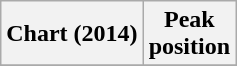<table class="wikitable plainrowheaders" style="text-align:center;">
<tr>
<th>Chart (2014)</th>
<th>Peak<br>position</th>
</tr>
<tr>
</tr>
</table>
